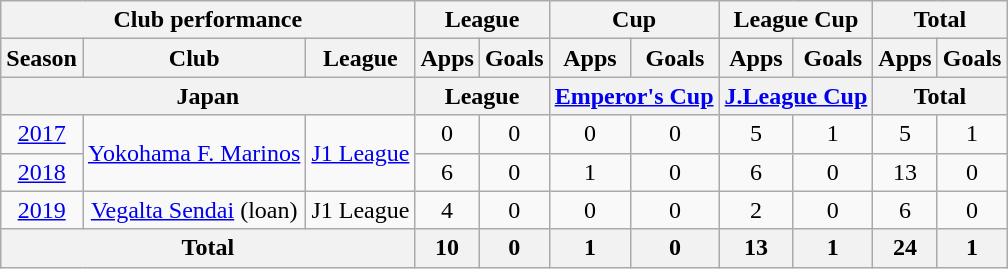<table class="wikitable" style="text-align:center;">
<tr>
<th colspan=3>Club performance</th>
<th colspan=2>League</th>
<th colspan=2>Cup</th>
<th colspan=2>League Cup</th>
<th colspan=2>Total</th>
</tr>
<tr>
<th>Season</th>
<th>Club</th>
<th>League</th>
<th>Apps</th>
<th>Goals</th>
<th>Apps</th>
<th>Goals</th>
<th>Apps</th>
<th>Goals</th>
<th>Apps</th>
<th>Goals</th>
</tr>
<tr>
<th colspan=3>Japan</th>
<th colspan=2>League</th>
<th colspan=2><a href='#'>Emperor's Cup</a></th>
<th colspan=2><a href='#'>J.League Cup</a></th>
<th colspan=2>Total</th>
</tr>
<tr>
<td><a href='#'>2017</a></td>
<td rowspan="2"><a href='#'>Yokohama F. Marinos</a></td>
<td rowspan="2"><a href='#'>J1 League</a></td>
<td>0</td>
<td>0</td>
<td>0</td>
<td>0</td>
<td>5</td>
<td>1</td>
<td>5</td>
<td>1</td>
</tr>
<tr>
<td><a href='#'>2018</a></td>
<td>6</td>
<td>0</td>
<td>1</td>
<td>0</td>
<td>6</td>
<td>0</td>
<td>13</td>
<td>0</td>
</tr>
<tr>
<td><a href='#'>2019</a></td>
<td><a href='#'>Vegalta Sendai</a> (loan)</td>
<td>J1 League</td>
<td>4</td>
<td>0</td>
<td>0</td>
<td>0</td>
<td>2</td>
<td>0</td>
<td>6</td>
<td>0</td>
</tr>
<tr>
<th colspan=3>Total</th>
<th>10</th>
<th>0</th>
<th>1</th>
<th>0</th>
<th>13</th>
<th>1</th>
<th>24</th>
<th>1</th>
</tr>
</table>
